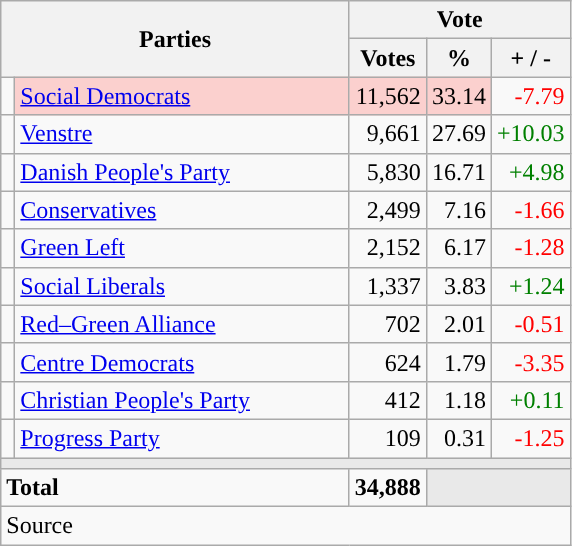<table class="wikitable" style="text-align:right;">
<tr>
<th style="text-align:centre;" rowspan="2" colspan="2" width="225">Parties</th>
<th colspan="3">Vote</th>
</tr>
<tr>
<th width="15">Votes</th>
<th width="15">%</th>
<th width="15">+ / -</th>
</tr>
<tr>
<td width="2" style="color:inherit;background:"></td>
<td bgcolor=#fbd0ce  align="left"><a href='#'>Social Democrats</a></td>
<td bgcolor=#fbd0ce>11,562</td>
<td bgcolor=#fbd0ce>33.14</td>
<td style=color:red;>-7.79</td>
</tr>
<tr>
<td width="2" style="color:inherit;background:"></td>
<td align="left"><a href='#'>Venstre</a></td>
<td>9,661</td>
<td>27.69</td>
<td style=color:green;>+10.03</td>
</tr>
<tr>
<td width="2" style="color:inherit;background:"></td>
<td align="left"><a href='#'>Danish People's Party</a></td>
<td>5,830</td>
<td>16.71</td>
<td style=color:green;>+4.98</td>
</tr>
<tr>
<td width="2" style="color:inherit;background:"></td>
<td align="left"><a href='#'>Conservatives</a></td>
<td>2,499</td>
<td>7.16</td>
<td style=color:red;>-1.66</td>
</tr>
<tr>
<td width="2" style="color:inherit;background:"></td>
<td align="left"><a href='#'>Green Left</a></td>
<td>2,152</td>
<td>6.17</td>
<td style=color:red;>-1.28</td>
</tr>
<tr>
<td width="2" style="color:inherit;background:"></td>
<td align="left"><a href='#'>Social Liberals</a></td>
<td>1,337</td>
<td>3.83</td>
<td style=color:green;>+1.24</td>
</tr>
<tr>
<td width="2" style="color:inherit;background:"></td>
<td align="left"><a href='#'>Red–Green Alliance</a></td>
<td>702</td>
<td>2.01</td>
<td style=color:red;>-0.51</td>
</tr>
<tr>
<td width="2" style="color:inherit;background:"></td>
<td align="left"><a href='#'>Centre Democrats</a></td>
<td>624</td>
<td>1.79</td>
<td style=color:red;>-3.35</td>
</tr>
<tr>
<td width="2" style="color:inherit;background:"></td>
<td align="left"><a href='#'>Christian People's Party</a></td>
<td>412</td>
<td>1.18</td>
<td style=color:green;>+0.11</td>
</tr>
<tr>
<td width="2" style="color:inherit;background:"></td>
<td align="left"><a href='#'>Progress Party</a></td>
<td>109</td>
<td>0.31</td>
<td style=color:red;>-1.25</td>
</tr>
<tr>
<td colspan="7" bgcolor="#E9E9E9"></td>
</tr>
<tr>
<td align="left" colspan="2"><strong>Total</strong></td>
<td><strong>34,888</strong></td>
<td bgcolor="#E9E9E9" colspan="2"></td>
</tr>
<tr>
<td align="left" colspan="6">Source</td>
</tr>
</table>
